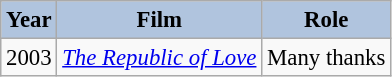<table class="wikitable" style="font-size:95%;">
<tr>
<th style="background:#B0C4DE;">Year</th>
<th style="background:#B0C4DE;">Film</th>
<th style="background:#B0C4DE;">Role</th>
</tr>
<tr>
<td>2003</td>
<td><em><a href='#'>The Republic of Love</a></em></td>
<td>Many thanks</td>
</tr>
</table>
